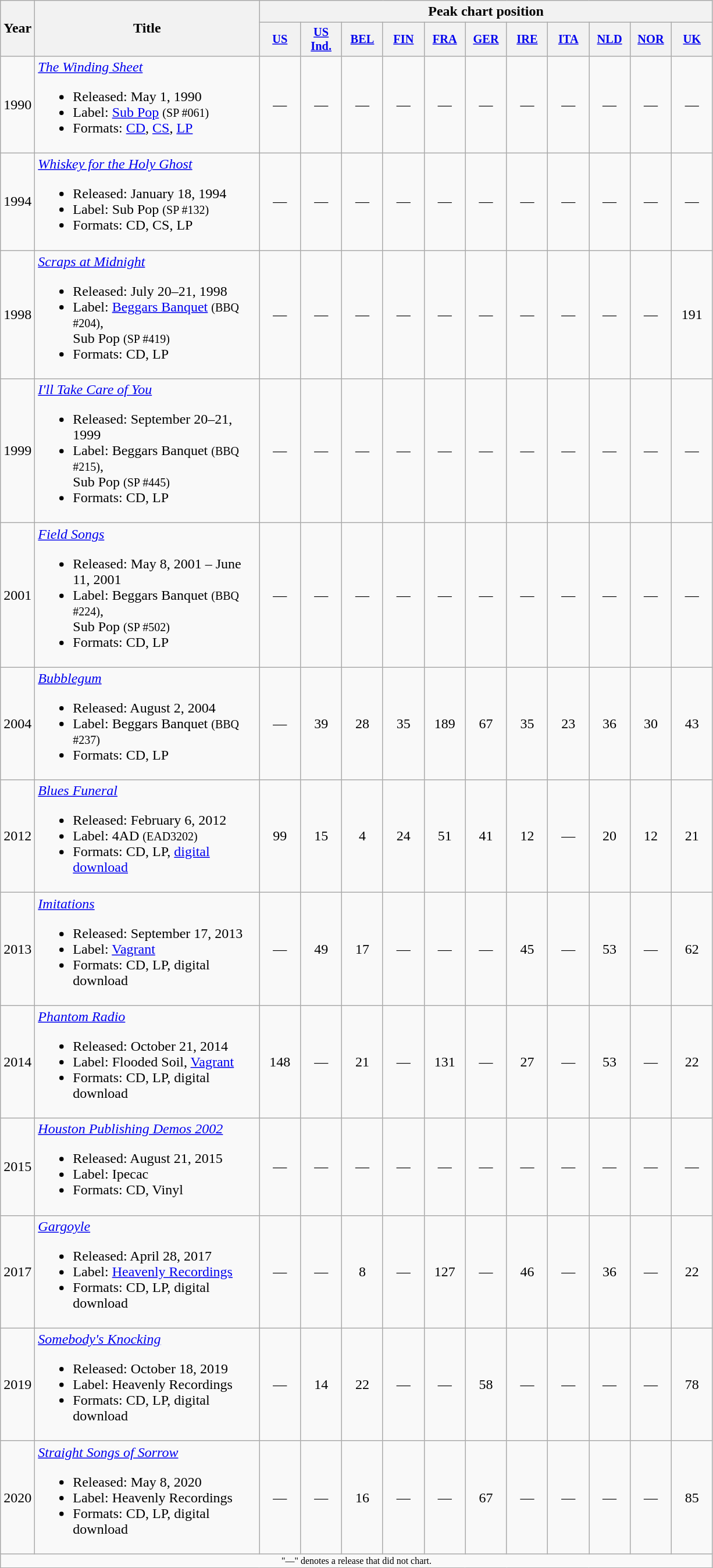<table class="wikitable">
<tr>
<th rowspan="2">Year</th>
<th rowspan="2" style="width:250px;">Title</th>
<th colspan="11">Peak chart position</th>
</tr>
<tr>
<th style="width:3em;font-size:85%"><a href='#'>US</a></th>
<th style="width:3em;font-size:85%"><a href='#'>US Ind.</a><br></th>
<th style="width:3em;font-size:85%"><a href='#'>BEL</a><br></th>
<th style="width:3em;font-size:85%"><a href='#'>FIN</a><br></th>
<th style="width:3em;font-size:85%"><a href='#'>FRA</a><br></th>
<th style="width:3em;font-size:85%"><a href='#'>GER</a><br></th>
<th style="width:3em;font-size:85%"><a href='#'>IRE</a><br></th>
<th style="width:3em;font-size:85%"><a href='#'>ITA</a><br></th>
<th style="width:3em;font-size:85%"><a href='#'>NLD</a><br></th>
<th style="width:3em;font-size:85%"><a href='#'>NOR</a><br></th>
<th style="width:3em;font-size:85%"><a href='#'>UK</a><br></th>
</tr>
<tr>
<td>1990</td>
<td><em><a href='#'>The Winding Sheet</a></em><br><ul><li>Released: May 1, 1990</li><li>Label: <a href='#'>Sub Pop</a> <small>(SP #061)</small></li><li>Formats: <a href='#'>CD</a>, <a href='#'>CS</a>, <a href='#'>LP</a></li></ul></td>
<td style="text-align:center;">—</td>
<td style="text-align:center;">—</td>
<td style="text-align:center;">—</td>
<td style="text-align:center;">—</td>
<td style="text-align:center;">—</td>
<td style="text-align:center;">—</td>
<td style="text-align:center;">—</td>
<td style="text-align:center;">—</td>
<td style="text-align:center;">—</td>
<td style="text-align:center;">—</td>
<td style="text-align:center;">—</td>
</tr>
<tr>
<td>1994</td>
<td><em><a href='#'>Whiskey for the Holy Ghost</a></em><br><ul><li>Released: January 18, 1994</li><li>Label: Sub Pop <small>(SP #132)</small></li><li>Formats: CD, CS, LP</li></ul></td>
<td style="text-align:center;">—</td>
<td style="text-align:center;">—</td>
<td style="text-align:center;">—</td>
<td style="text-align:center;">—</td>
<td style="text-align:center;">—</td>
<td style="text-align:center;">—</td>
<td style="text-align:center;">—</td>
<td style="text-align:center;">—</td>
<td style="text-align:center;">—</td>
<td style="text-align:center;">—</td>
<td style="text-align:center;">—</td>
</tr>
<tr>
<td>1998</td>
<td><em><a href='#'>Scraps at Midnight</a></em><br><ul><li>Released: July 20–21, 1998</li><li>Label: <a href='#'>Beggars Banquet</a> <small>(BBQ #204)</small>,<br> Sub Pop <small>(SP #419)</small></li><li>Formats: CD, LP</li></ul></td>
<td style="text-align:center;">—</td>
<td style="text-align:center;">—</td>
<td style="text-align:center;">—</td>
<td style="text-align:center;">—</td>
<td style="text-align:center;">—</td>
<td style="text-align:center;">—</td>
<td style="text-align:center;">—</td>
<td style="text-align:center;">—</td>
<td style="text-align:center;">—</td>
<td style="text-align:center;">—</td>
<td style="text-align:center;">191 </td>
</tr>
<tr>
<td>1999</td>
<td><em><a href='#'>I'll Take Care of You</a></em><br><ul><li>Released: September 20–21, 1999</li><li>Label: Beggars Banquet <small>(BBQ #215)</small>,<br> Sub Pop <small>(SP #445)</small></li><li>Formats: CD, LP</li></ul></td>
<td style="text-align:center;">—</td>
<td style="text-align:center;">—</td>
<td style="text-align:center;">—</td>
<td style="text-align:center;">—</td>
<td style="text-align:center;">—</td>
<td style="text-align:center;">—</td>
<td style="text-align:center;">—</td>
<td style="text-align:center;">—</td>
<td style="text-align:center;">—</td>
<td style="text-align:center;">—</td>
<td style="text-align:center;">—</td>
</tr>
<tr>
<td>2001</td>
<td><em><a href='#'>Field Songs</a></em><br><ul><li>Released: May 8, 2001 – June 11, 2001</li><li>Label: Beggars Banquet <small>(BBQ #224)</small>,<br> Sub Pop <small>(SP #502)</small></li><li>Formats: CD, LP</li></ul></td>
<td style="text-align:center;">—</td>
<td style="text-align:center;">—</td>
<td style="text-align:center;">—</td>
<td style="text-align:center;">—</td>
<td style="text-align:center;">—</td>
<td style="text-align:center;">—</td>
<td style="text-align:center;">—</td>
<td style="text-align:center;">—</td>
<td style="text-align:center;">—</td>
<td style="text-align:center;">—</td>
<td style="text-align:center;">—</td>
</tr>
<tr>
<td>2004</td>
<td><em><a href='#'>Bubblegum</a></em><br><ul><li>Released: August 2, 2004</li><li>Label: Beggars Banquet <small>(BBQ #237)</small></li><li>Formats: CD, LP</li></ul></td>
<td style="text-align:center;">—</td>
<td style="text-align:center;">39</td>
<td style="text-align:center;">28</td>
<td style="text-align:center;">35</td>
<td style="text-align:center;">189</td>
<td style="text-align:center;">67</td>
<td style="text-align:center;">35</td>
<td style="text-align:center;">23</td>
<td style="text-align:center;">36</td>
<td style="text-align:center;">30</td>
<td style="text-align:center;">43</td>
</tr>
<tr>
<td>2012</td>
<td><em><a href='#'>Blues Funeral</a></em><br><ul><li>Released: February 6, 2012</li><li>Label: 4AD <small>(EAD3202)</small></li><li>Formats: CD, LP, <a href='#'>digital download</a></li></ul></td>
<td style="text-align:center;">99</td>
<td style="text-align:center;">15</td>
<td style="text-align:center;">4</td>
<td style="text-align:center;">24</td>
<td style="text-align:center;">51</td>
<td style="text-align:center;">41</td>
<td style="text-align:center;">12</td>
<td style="text-align:center;">—</td>
<td style="text-align:center;">20</td>
<td style="text-align:center;">12</td>
<td style="text-align:center;">21</td>
</tr>
<tr>
<td>2013</td>
<td><em><a href='#'>Imitations</a></em><br><ul><li>Released: September 17, 2013</li><li>Label: <a href='#'>Vagrant</a></li><li>Formats: CD, LP, digital download</li></ul></td>
<td style="text-align:center;">—</td>
<td style="text-align:center;">49</td>
<td style="text-align:center;">17</td>
<td style="text-align:center;">—</td>
<td style="text-align:center;">—</td>
<td style="text-align:center;">—</td>
<td style="text-align:center;">45</td>
<td style="text-align:center;">—</td>
<td style="text-align:center;">53</td>
<td style="text-align:center;">—</td>
<td style="text-align:center;">62</td>
</tr>
<tr>
<td>2014</td>
<td><em><a href='#'>Phantom Radio</a></em><br><ul><li>Released: October 21, 2014</li><li>Label: Flooded Soil, <a href='#'>Vagrant</a></li><li>Formats: CD, LP, digital download</li></ul></td>
<td style="text-align:center;">148</td>
<td style="text-align:center;">—</td>
<td style="text-align:center;">21</td>
<td style="text-align:center;">—</td>
<td style="text-align:center;">131</td>
<td style="text-align:center;">—</td>
<td style="text-align:center;">27</td>
<td style="text-align:center;">—</td>
<td style="text-align:center;">53</td>
<td style="text-align:center;">—</td>
<td style="text-align:center;">22</td>
</tr>
<tr>
<td>2015</td>
<td><em><a href='#'>Houston Publishing Demos 2002</a></em><br><ul><li>Released: August 21, 2015</li><li>Label: Ipecac</li><li>Formats: CD, Vinyl</li></ul></td>
<td style="text-align:center;">—</td>
<td style="text-align:center;">—</td>
<td style="text-align:center;">—</td>
<td style="text-align:center;">—</td>
<td style="text-align:center;">—</td>
<td style="text-align:center;">—</td>
<td style="text-align:center;">—</td>
<td style="text-align:center;">—</td>
<td style="text-align:center;">—</td>
<td style="text-align:center;">—</td>
<td style="text-align:center;">—</td>
</tr>
<tr>
<td>2017</td>
<td><em><a href='#'>Gargoyle</a></em><br><ul><li>Released: April 28, 2017</li><li>Label: <a href='#'>Heavenly Recordings</a></li><li>Formats: CD, LP, digital download</li></ul></td>
<td style="text-align:center;">—</td>
<td style="text-align:center;">—</td>
<td style="text-align:center;">8</td>
<td style="text-align:center;">—</td>
<td style="text-align:center;">127</td>
<td style="text-align:center;">—</td>
<td style="text-align:center;">46<br></td>
<td style="text-align:center;">—</td>
<td style="text-align:center;">36</td>
<td style="text-align:center;">—</td>
<td style="text-align:center;">22</td>
</tr>
<tr>
<td>2019</td>
<td><em><a href='#'>Somebody's Knocking</a></em><br><ul><li>Released: October 18, 2019</li><li>Label: Heavenly Recordings</li><li>Formats: CD, LP, digital download</li></ul></td>
<td style="text-align:center;">—</td>
<td style="text-align:center;">14</td>
<td style="text-align:center;">22</td>
<td style="text-align:center;">—</td>
<td style="text-align:center;">—</td>
<td style="text-align:center;">58</td>
<td style="text-align:center;">—</td>
<td style="text-align:center;">—</td>
<td style="text-align:center;">—</td>
<td style="text-align:center;">—</td>
<td style="text-align:center;">78</td>
</tr>
<tr>
<td>2020</td>
<td><em><a href='#'>Straight Songs of Sorrow</a></em><br><ul><li>Released: May 8, 2020</li><li>Label: Heavenly Recordings</li><li>Formats: CD, LP, digital download</li></ul></td>
<td style="text-align:center;">—</td>
<td style="text-align:center;">—</td>
<td style="text-align:center;">16</td>
<td style="text-align:center;">—</td>
<td style="text-align:center;">—</td>
<td style="text-align:center;">67</td>
<td style="text-align:center;">—</td>
<td style="text-align:center;">—</td>
<td style="text-align:center;">—</td>
<td style="text-align:center;">—</td>
<td style="text-align:center;">85</td>
</tr>
<tr>
<td colspan="20" style="text-align:center; font-size:8pt;">"—" denotes a release that did not chart.</td>
</tr>
</table>
